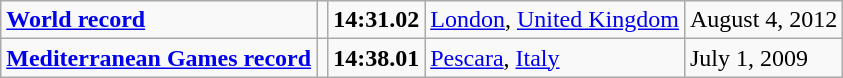<table class="wikitable">
<tr>
<td><strong><a href='#'>World record</a></strong></td>
<td></td>
<td><strong>14:31.02</strong></td>
<td><a href='#'>London</a>, <a href='#'>United Kingdom</a></td>
<td>August 4, 2012</td>
</tr>
<tr>
<td><strong><a href='#'>Mediterranean Games record</a></strong></td>
<td></td>
<td><strong>14:38.01</strong></td>
<td><a href='#'>Pescara</a>, <a href='#'>Italy</a></td>
<td>July 1, 2009</td>
</tr>
</table>
